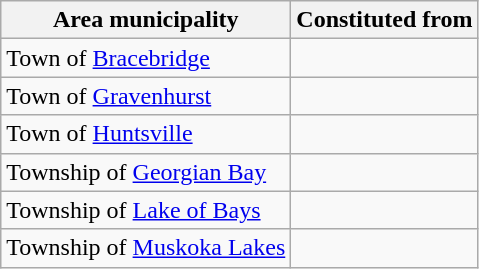<table class = "wikitable">
<tr>
<th>Area municipality</th>
<th>Constituted from</th>
</tr>
<tr>
<td>Town of <a href='#'>Bracebridge</a></td>
<td><br></td>
</tr>
<tr>
<td>Town of <a href='#'>Gravenhurst</a></td>
<td><br></td>
</tr>
<tr>
<td>Town of <a href='#'>Huntsville</a></td>
<td><br></td>
</tr>
<tr>
<td>Township of <a href='#'>Georgian Bay</a></td>
<td><br></td>
</tr>
<tr>
<td>Township of <a href='#'>Lake of Bays</a></td>
<td><br></td>
</tr>
<tr>
<td>Township of <a href='#'>Muskoka Lakes</a></td>
<td><br></td>
</tr>
</table>
